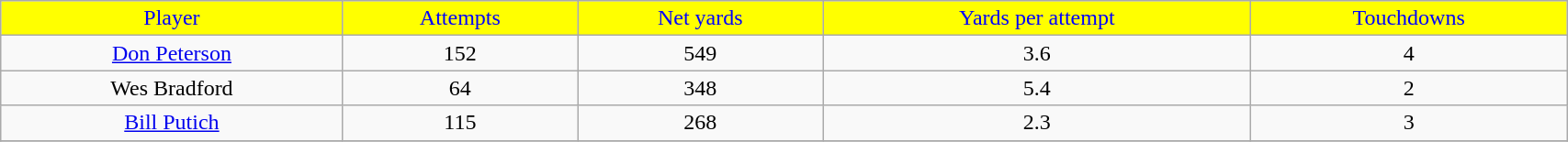<table class="wikitable" width="90%">
<tr align="center" style="background:yellow;color:blue;">
<td>Player</td>
<td>Attempts</td>
<td>Net yards</td>
<td>Yards per attempt</td>
<td>Touchdowns</td>
</tr>
<tr align="center" bgcolor="">
<td><a href='#'>Don Peterson</a></td>
<td>152</td>
<td>549</td>
<td>3.6</td>
<td>4</td>
</tr>
<tr align="center" bgcolor="">
<td>Wes Bradford</td>
<td>64</td>
<td>348</td>
<td>5.4</td>
<td>2</td>
</tr>
<tr align="center" bgcolor="">
<td><a href='#'>Bill Putich</a></td>
<td>115</td>
<td>268</td>
<td>2.3</td>
<td>3</td>
</tr>
<tr>
</tr>
</table>
